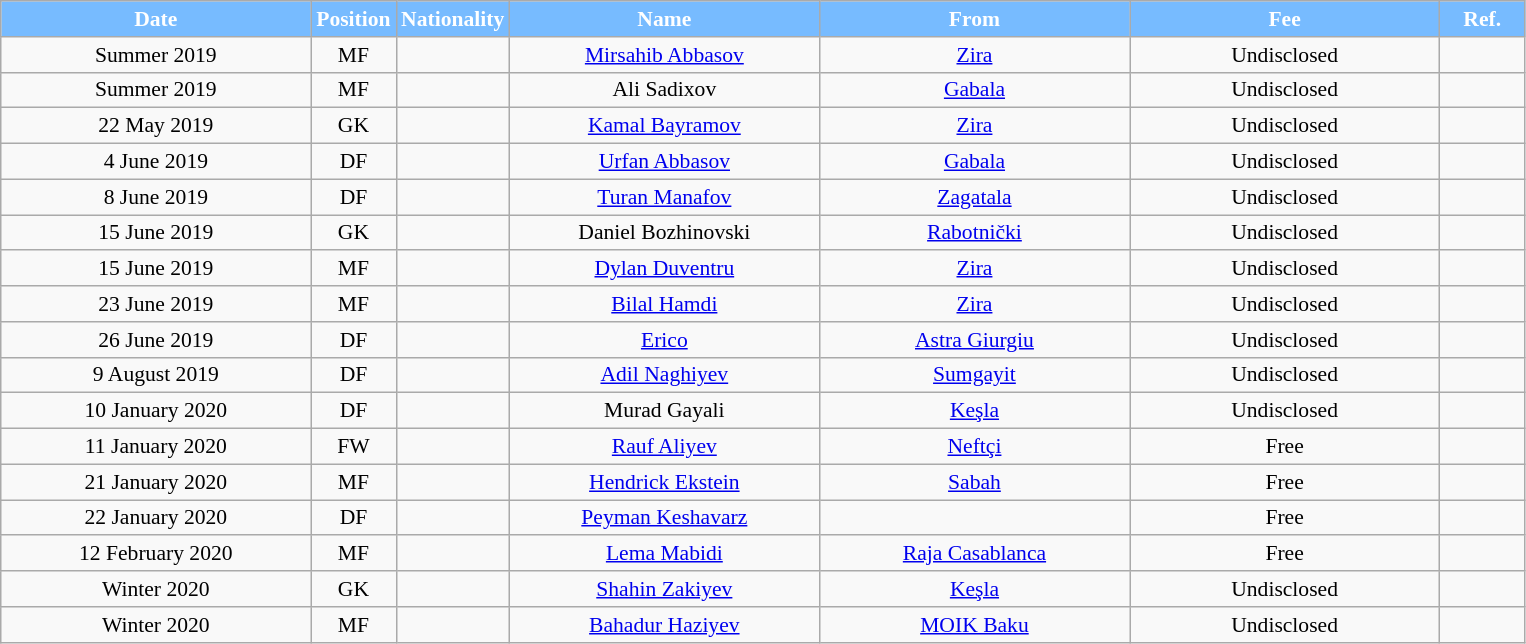<table class="wikitable"  style="text-align:center; font-size:90%; ">
<tr>
<th style="background:#77BBFF; color:#FFFFFF; width:200px;">Date</th>
<th style="background:#77BBFF; color:#FFFFFF; width:50px;">Position</th>
<th style="background:#77BBFF; color:#FFFFFF; width:50px;">Nationality</th>
<th style="background:#77BBFF; color:#FFFFFF; width:200px;">Name</th>
<th style="background:#77BBFF; color:#FFFFFF; width:200px;">From</th>
<th style="background:#77BBFF; color:#FFFFFF; width:200px;">Fee</th>
<th style="background:#77BBFF; color:#FFFFFF; width:50px;">Ref.</th>
</tr>
<tr>
<td>Summer 2019</td>
<td>MF</td>
<td></td>
<td><a href='#'>Mirsahib Abbasov</a></td>
<td><a href='#'>Zira</a></td>
<td>Undisclosed</td>
<td></td>
</tr>
<tr>
<td>Summer 2019</td>
<td>MF</td>
<td></td>
<td>Ali Sadixov</td>
<td><a href='#'>Gabala</a></td>
<td>Undisclosed</td>
<td></td>
</tr>
<tr>
<td>22 May 2019</td>
<td>GK</td>
<td></td>
<td><a href='#'>Kamal Bayramov</a></td>
<td><a href='#'>Zira</a></td>
<td>Undisclosed</td>
<td></td>
</tr>
<tr>
<td>4 June 2019</td>
<td>DF</td>
<td></td>
<td><a href='#'>Urfan Abbasov</a></td>
<td><a href='#'>Gabala</a></td>
<td>Undisclosed</td>
<td></td>
</tr>
<tr>
<td>8 June 2019</td>
<td>DF</td>
<td></td>
<td><a href='#'>Turan Manafov</a></td>
<td><a href='#'>Zagatala</a></td>
<td>Undisclosed</td>
<td></td>
</tr>
<tr>
<td>15 June 2019</td>
<td>GK</td>
<td></td>
<td>Daniel Bozhinovski</td>
<td><a href='#'>Rabotnički</a></td>
<td>Undisclosed</td>
<td></td>
</tr>
<tr>
<td>15 June 2019</td>
<td>MF</td>
<td></td>
<td><a href='#'>Dylan Duventru</a></td>
<td><a href='#'>Zira</a></td>
<td>Undisclosed</td>
<td></td>
</tr>
<tr>
<td>23 June 2019</td>
<td>MF</td>
<td></td>
<td><a href='#'>Bilal Hamdi</a></td>
<td><a href='#'>Zira</a></td>
<td>Undisclosed</td>
<td></td>
</tr>
<tr>
<td>26 June 2019</td>
<td>DF</td>
<td></td>
<td><a href='#'>Erico</a></td>
<td><a href='#'>Astra Giurgiu</a></td>
<td>Undisclosed</td>
<td></td>
</tr>
<tr>
<td>9 August 2019</td>
<td>DF</td>
<td></td>
<td><a href='#'>Adil Naghiyev</a></td>
<td><a href='#'>Sumgayit</a></td>
<td>Undisclosed</td>
<td></td>
</tr>
<tr>
<td>10 January 2020</td>
<td>DF</td>
<td></td>
<td>Murad Gayali</td>
<td><a href='#'>Keşla</a></td>
<td>Undisclosed</td>
<td></td>
</tr>
<tr>
<td>11 January 2020</td>
<td>FW</td>
<td></td>
<td><a href='#'>Rauf Aliyev</a></td>
<td><a href='#'>Neftçi</a></td>
<td>Free</td>
<td></td>
</tr>
<tr>
<td>21 January 2020</td>
<td>MF</td>
<td></td>
<td><a href='#'>Hendrick Ekstein</a></td>
<td><a href='#'>Sabah</a></td>
<td>Free</td>
<td></td>
</tr>
<tr>
<td>22 January 2020</td>
<td>DF</td>
<td></td>
<td><a href='#'>Peyman Keshavarz</a></td>
<td></td>
<td>Free</td>
<td></td>
</tr>
<tr>
<td>12 February 2020</td>
<td>MF</td>
<td></td>
<td><a href='#'>Lema Mabidi</a></td>
<td><a href='#'>Raja Casablanca</a></td>
<td>Free</td>
<td></td>
</tr>
<tr>
<td>Winter 2020</td>
<td>GK</td>
<td></td>
<td><a href='#'>Shahin Zakiyev</a></td>
<td><a href='#'>Keşla</a></td>
<td>Undisclosed</td>
<td></td>
</tr>
<tr>
<td>Winter 2020</td>
<td>MF</td>
<td></td>
<td><a href='#'>Bahadur Haziyev</a></td>
<td><a href='#'>MOIK Baku</a></td>
<td>Undisclosed</td>
<td></td>
</tr>
</table>
